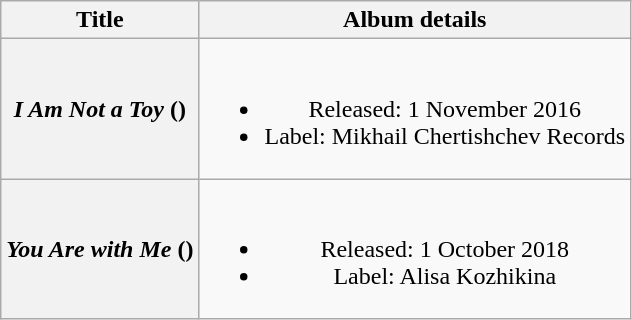<table class="wikitable plainrowheaders" style="text-align:center;">
<tr>
<th scope="col">Title</th>
<th scope="col">Album details</th>
</tr>
<tr>
<th scope="row"><em>I Am Not a Toy</em> ()</th>
<td><br><ul><li>Released: 1 November 2016</li><li>Label: Mikhail Chertishchev Records</li></ul></td>
</tr>
<tr>
<th scope="row"><em>You Are with Me</em> ()</th>
<td><br><ul><li>Released: 1 October 2018</li><li>Label: Alisa Kozhikina</li></ul></td>
</tr>
</table>
